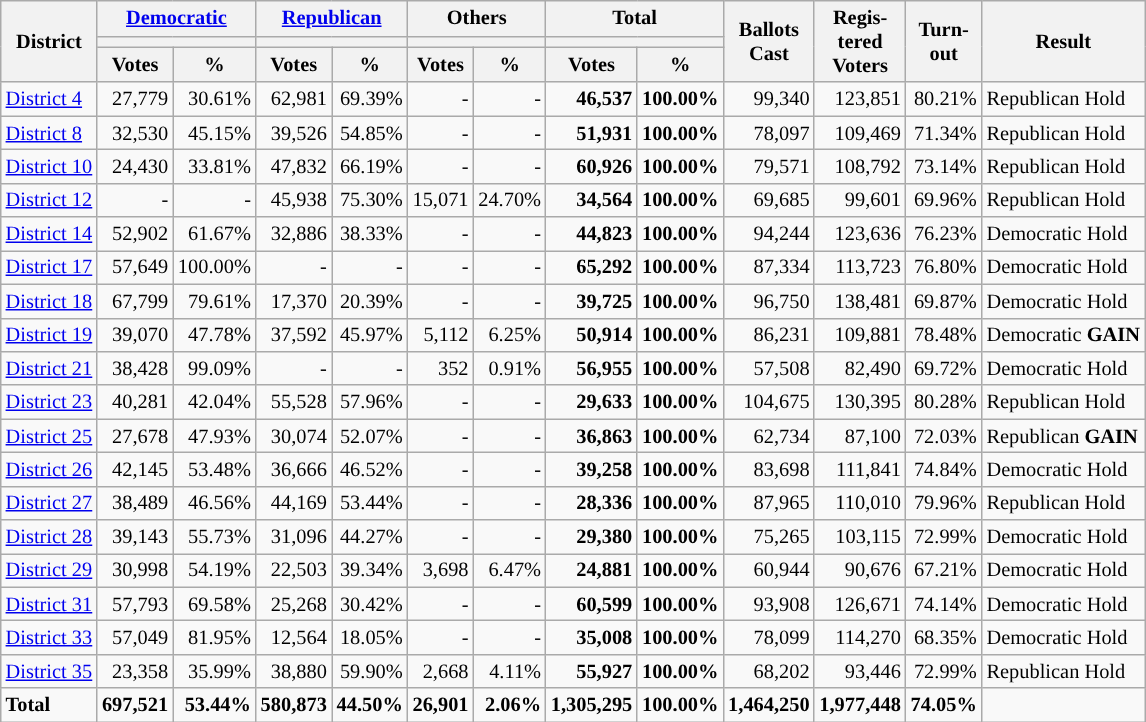<table class="wikitable plainrowheaders sortable" style="font-size:85%; text-align:right;">
<tr>
<th scope=col rowspan=3>District</th>
<th scope=col colspan=2><a href='#'>Democratic</a></th>
<th scope=col colspan=2><a href='#'>Republican</a></th>
<th scope=col colspan=2>Others</th>
<th scope=col colspan=2>Total</th>
<th scope=col rowspan=3>Ballots<br>Cast</th>
<th scope=col rowspan=3>Regis-<br>tered<br>Voters</th>
<th scope=col rowspan=3>Turn-<br>out</th>
<th scope=col rowspan=3>Result</th>
</tr>
<tr>
<th scope=col colspan=2 style="background:"></th>
<th scope=col colspan=2 style="background:"></th>
<th scope=col colspan=2></th>
<th scope=col colspan=2></th>
</tr>
<tr>
<th scope=col data-sort-type="number">Votes</th>
<th scope=col data-sort-type="number">%</th>
<th scope=col data-sort-type="number">Votes</th>
<th scope=col data-sort-type="number">%</th>
<th scope=col data-sort-type="number">Votes</th>
<th scope=col data-sort-type="number">%</th>
<th scope=col data-sort-type="number">Votes</th>
<th scope=col data-sort-type="number">%</th>
</tr>
<tr>
<td align=left><a href='#'>District 4</a></td>
<td>27,779</td>
<td>30.61%</td>
<td>62,981</td>
<td>69.39%</td>
<td>-</td>
<td>-</td>
<td><strong>46,537</strong></td>
<td><strong>100.00%</strong></td>
<td>99,340</td>
<td>123,851</td>
<td>80.21%</td>
<td align=left>Republican Hold</td>
</tr>
<tr>
<td align=left><a href='#'>District 8</a></td>
<td>32,530</td>
<td>45.15%</td>
<td>39,526</td>
<td>54.85%</td>
<td>-</td>
<td>-</td>
<td><strong>51,931</strong></td>
<td><strong>100.00%</strong></td>
<td>78,097</td>
<td>109,469</td>
<td>71.34%</td>
<td align=left>Republican Hold</td>
</tr>
<tr>
<td align=left><a href='#'>District 10</a></td>
<td>24,430</td>
<td>33.81%</td>
<td>47,832</td>
<td>66.19%</td>
<td>-</td>
<td>-</td>
<td><strong>60,926</strong></td>
<td><strong>100.00%</strong></td>
<td>79,571</td>
<td>108,792</td>
<td>73.14%</td>
<td align=left>Republican Hold</td>
</tr>
<tr>
<td align=left><a href='#'>District 12</a></td>
<td>-</td>
<td>-</td>
<td>45,938</td>
<td>75.30%</td>
<td>15,071</td>
<td>24.70%</td>
<td><strong>34,564</strong></td>
<td><strong>100.00%</strong></td>
<td>69,685</td>
<td>99,601</td>
<td>69.96%</td>
<td align=left>Republican Hold</td>
</tr>
<tr>
<td align=left><a href='#'>District 14</a></td>
<td>52,902</td>
<td>61.67%</td>
<td>32,886</td>
<td>38.33%</td>
<td>-</td>
<td>-</td>
<td><strong>44,823</strong></td>
<td><strong>100.00%</strong></td>
<td>94,244</td>
<td>123,636</td>
<td>76.23%</td>
<td align=left>Democratic Hold</td>
</tr>
<tr>
<td align=left><a href='#'>District 17</a></td>
<td>57,649</td>
<td>100.00%</td>
<td>-</td>
<td>-</td>
<td>-</td>
<td>-</td>
<td><strong>65,292</strong></td>
<td><strong>100.00%</strong></td>
<td>87,334</td>
<td>113,723</td>
<td>76.80%</td>
<td align=left>Democratic Hold</td>
</tr>
<tr>
<td align=left><a href='#'>District 18</a></td>
<td>67,799</td>
<td>79.61%</td>
<td>17,370</td>
<td>20.39%</td>
<td>-</td>
<td>-</td>
<td><strong>39,725</strong></td>
<td><strong>100.00%</strong></td>
<td>96,750</td>
<td>138,481</td>
<td>69.87%</td>
<td align=left>Democratic Hold</td>
</tr>
<tr>
<td align=left><a href='#'>District 19</a></td>
<td>39,070</td>
<td>47.78%</td>
<td>37,592</td>
<td>45.97%</td>
<td>5,112</td>
<td>6.25%</td>
<td><strong>50,914</strong></td>
<td><strong>100.00%</strong></td>
<td>86,231</td>
<td>109,881</td>
<td>78.48%</td>
<td align=left>Democratic <strong>GAIN</strong></td>
</tr>
<tr>
<td align=left><a href='#'>District 21</a></td>
<td>38,428</td>
<td>99.09%</td>
<td>-</td>
<td>-</td>
<td>352</td>
<td>0.91%</td>
<td><strong>56,955</strong></td>
<td><strong>100.00%</strong></td>
<td>57,508</td>
<td>82,490</td>
<td>69.72%</td>
<td align=left>Democratic Hold</td>
</tr>
<tr>
<td align=left><a href='#'>District 23</a></td>
<td>40,281</td>
<td>42.04%</td>
<td>55,528</td>
<td>57.96%</td>
<td>-</td>
<td>-</td>
<td><strong>29,633</strong></td>
<td><strong>100.00%</strong></td>
<td>104,675</td>
<td>130,395</td>
<td>80.28%</td>
<td align=left>Republican Hold</td>
</tr>
<tr>
<td align=left><a href='#'>District 25</a></td>
<td>27,678</td>
<td>47.93%</td>
<td>30,074</td>
<td>52.07%</td>
<td>-</td>
<td>-</td>
<td><strong>36,863</strong></td>
<td><strong>100.00%</strong></td>
<td>62,734</td>
<td>87,100</td>
<td>72.03%</td>
<td align=left>Republican <strong>GAIN</strong></td>
</tr>
<tr>
<td align=left><a href='#'>District 26</a></td>
<td>42,145</td>
<td>53.48%</td>
<td>36,666</td>
<td>46.52%</td>
<td>-</td>
<td>-</td>
<td><strong>39,258</strong></td>
<td><strong>100.00%</strong></td>
<td>83,698</td>
<td>111,841</td>
<td>74.84%</td>
<td align=left>Democratic Hold</td>
</tr>
<tr>
<td align=left><a href='#'>District 27</a></td>
<td>38,489</td>
<td>46.56%</td>
<td>44,169</td>
<td>53.44%</td>
<td>-</td>
<td>-</td>
<td><strong>28,336</strong></td>
<td><strong>100.00%</strong></td>
<td>87,965</td>
<td>110,010</td>
<td>79.96%</td>
<td align=left>Republican Hold</td>
</tr>
<tr>
<td align=left><a href='#'>District 28</a></td>
<td>39,143</td>
<td>55.73%</td>
<td>31,096</td>
<td>44.27%</td>
<td>-</td>
<td>-</td>
<td><strong>29,380</strong></td>
<td><strong>100.00%</strong></td>
<td>75,265</td>
<td>103,115</td>
<td>72.99%</td>
<td align=left>Democratic Hold</td>
</tr>
<tr>
<td align=left><a href='#'>District 29</a></td>
<td>30,998</td>
<td>54.19%</td>
<td>22,503</td>
<td>39.34%</td>
<td>3,698</td>
<td>6.47%</td>
<td><strong>24,881</strong></td>
<td><strong>100.00%</strong></td>
<td>60,944</td>
<td>90,676</td>
<td>67.21%</td>
<td align=left>Democratic Hold</td>
</tr>
<tr>
<td align=left><a href='#'>District 31</a></td>
<td>57,793</td>
<td>69.58%</td>
<td>25,268</td>
<td>30.42%</td>
<td>-</td>
<td>-</td>
<td><strong>60,599</strong></td>
<td><strong>100.00%</strong></td>
<td>93,908</td>
<td>126,671</td>
<td>74.14%</td>
<td align=left>Democratic Hold</td>
</tr>
<tr>
<td align=left><a href='#'>District 33</a></td>
<td>57,049</td>
<td>81.95%</td>
<td>12,564</td>
<td>18.05%</td>
<td>-</td>
<td>-</td>
<td><strong>35,008</strong></td>
<td><strong>100.00%</strong></td>
<td>78,099</td>
<td>114,270</td>
<td>68.35%</td>
<td align=left>Democratic Hold</td>
</tr>
<tr>
<td align=left><a href='#'>District 35</a></td>
<td>23,358</td>
<td>35.99%</td>
<td>38,880</td>
<td>59.90%</td>
<td>2,668</td>
<td>4.11%</td>
<td><strong>55,927</strong></td>
<td><strong>100.00%</strong></td>
<td>68,202</td>
<td>93,446</td>
<td>72.99%</td>
<td align=left>Republican Hold</td>
</tr>
<tr class="sortbottom" style="font-weight:bold">
<td align=left>Total</td>
<td>697,521</td>
<td>53.44%</td>
<td>580,873</td>
<td>44.50%</td>
<td>26,901</td>
<td>2.06%</td>
<td>1,305,295</td>
<td>100.00%</td>
<td>1,464,250</td>
<td>1,977,448</td>
<td>74.05%</td>
<td></td>
</tr>
</table>
